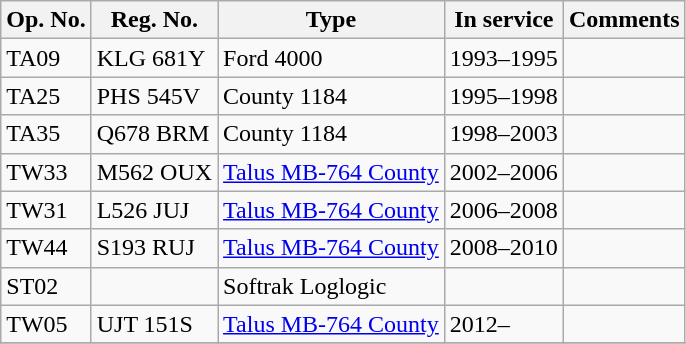<table class="wikitable">
<tr>
<th>Op. No.</th>
<th>Reg. No.</th>
<th>Type</th>
<th>In service</th>
<th>Comments</th>
</tr>
<tr>
<td>TA09</td>
<td>KLG 681Y</td>
<td>Ford 4000</td>
<td>1993–1995</td>
<td></td>
</tr>
<tr>
<td>TA25</td>
<td>PHS 545V</td>
<td>County 1184</td>
<td>1995–1998</td>
<td></td>
</tr>
<tr>
<td>TA35</td>
<td>Q678 BRM</td>
<td>County 1184</td>
<td>1998–2003</td>
<td></td>
</tr>
<tr>
<td>TW33</td>
<td>M562 OUX</td>
<td><a href='#'>Talus MB-764 County</a></td>
<td>2002–2006</td>
<td></td>
</tr>
<tr>
<td>TW31</td>
<td>L526 JUJ</td>
<td><a href='#'>Talus MB-764 County</a></td>
<td>2006–2008</td>
<td></td>
</tr>
<tr>
<td>TW44</td>
<td>S193 RUJ</td>
<td><a href='#'>Talus MB-764 County</a></td>
<td>2008–2010</td>
<td></td>
</tr>
<tr>
<td>ST02</td>
<td></td>
<td>Softrak Loglogic</td>
<td></td>
<td></td>
</tr>
<tr>
<td>TW05</td>
<td>UJT 151S</td>
<td><a href='#'>Talus MB-764 County</a></td>
<td>2012–</td>
<td></td>
</tr>
<tr>
</tr>
</table>
